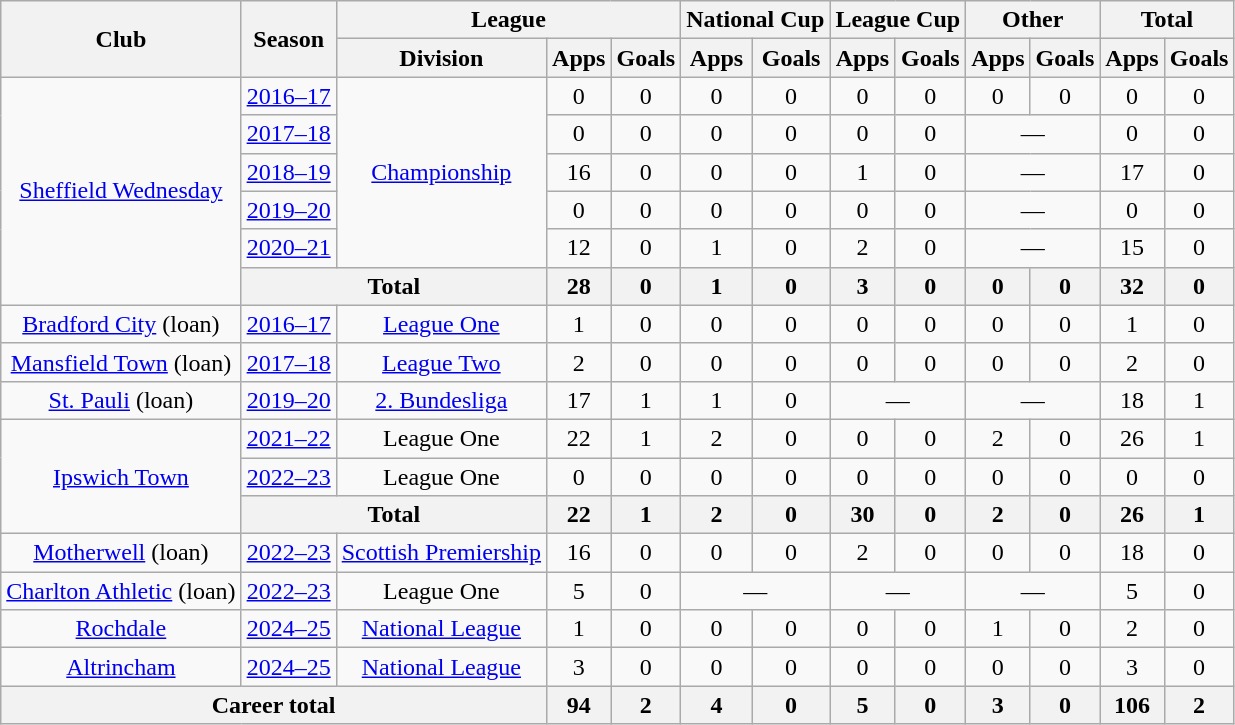<table class="wikitable" style="text-align:center">
<tr>
<th rowspan="2">Club</th>
<th rowspan="2">Season</th>
<th colspan="3">League</th>
<th colspan="2">National Cup</th>
<th colspan="2">League Cup</th>
<th colspan="2">Other</th>
<th colspan="2">Total</th>
</tr>
<tr>
<th>Division</th>
<th>Apps</th>
<th>Goals</th>
<th>Apps</th>
<th>Goals</th>
<th>Apps</th>
<th>Goals</th>
<th>Apps</th>
<th>Goals</th>
<th>Apps</th>
<th>Goals</th>
</tr>
<tr>
<td rowspan="6"><a href='#'>Sheffield Wednesday</a></td>
<td><a href='#'>2016–17</a></td>
<td rowspan="5"><a href='#'>Championship</a></td>
<td>0</td>
<td>0</td>
<td>0</td>
<td>0</td>
<td>0</td>
<td>0</td>
<td>0</td>
<td>0</td>
<td>0</td>
<td>0</td>
</tr>
<tr>
<td><a href='#'>2017–18</a></td>
<td>0</td>
<td>0</td>
<td>0</td>
<td>0</td>
<td>0</td>
<td>0</td>
<td colspan="2">—</td>
<td>0</td>
<td>0</td>
</tr>
<tr>
<td><a href='#'>2018–19</a></td>
<td>16</td>
<td>0</td>
<td>0</td>
<td>0</td>
<td>1</td>
<td>0</td>
<td colspan="2">—</td>
<td>17</td>
<td>0</td>
</tr>
<tr>
<td><a href='#'>2019–20</a></td>
<td>0</td>
<td>0</td>
<td>0</td>
<td>0</td>
<td>0</td>
<td>0</td>
<td colspan="2">—</td>
<td>0</td>
<td>0</td>
</tr>
<tr>
<td><a href='#'>2020–21</a></td>
<td>12</td>
<td>0</td>
<td>1</td>
<td>0</td>
<td>2</td>
<td>0</td>
<td colspan="2">—</td>
<td>15</td>
<td>0</td>
</tr>
<tr>
<th colspan="2">Total</th>
<th>28</th>
<th>0</th>
<th>1</th>
<th>0</th>
<th>3</th>
<th>0</th>
<th>0</th>
<th>0</th>
<th>32</th>
<th>0</th>
</tr>
<tr>
<td><a href='#'>Bradford City</a> (loan)</td>
<td><a href='#'>2016–17</a></td>
<td><a href='#'>League One</a></td>
<td>1</td>
<td>0</td>
<td>0</td>
<td>0</td>
<td>0</td>
<td>0</td>
<td>0</td>
<td>0</td>
<td>1</td>
<td>0</td>
</tr>
<tr>
<td><a href='#'>Mansfield Town</a> (loan)</td>
<td><a href='#'>2017–18</a></td>
<td><a href='#'>League Two</a></td>
<td>2</td>
<td>0</td>
<td>0</td>
<td>0</td>
<td>0</td>
<td>0</td>
<td>0</td>
<td>0</td>
<td>2</td>
<td>0</td>
</tr>
<tr>
<td><a href='#'>St. Pauli</a> (loan)</td>
<td><a href='#'>2019–20</a></td>
<td><a href='#'>2. Bundesliga</a></td>
<td>17</td>
<td>1</td>
<td>1</td>
<td>0</td>
<td colspan="2">—</td>
<td colspan="2">—</td>
<td>18</td>
<td>1</td>
</tr>
<tr>
<td rowspan=3><a href='#'>Ipswich Town</a></td>
<td><a href='#'>2021–22</a></td>
<td>League One</td>
<td>22</td>
<td>1</td>
<td>2</td>
<td>0</td>
<td>0</td>
<td>0</td>
<td>2</td>
<td>0</td>
<td>26</td>
<td>1</td>
</tr>
<tr>
<td><a href='#'>2022–23</a></td>
<td>League One</td>
<td>0</td>
<td>0</td>
<td>0</td>
<td>0</td>
<td>0</td>
<td>0</td>
<td>0</td>
<td>0</td>
<td>0</td>
<td>0</td>
</tr>
<tr>
<th colspan="2">Total</th>
<th>22</th>
<th>1</th>
<th>2</th>
<th>0</th>
<th>30</th>
<th>0</th>
<th>2</th>
<th>0</th>
<th>26</th>
<th>1</th>
</tr>
<tr>
<td><a href='#'>Motherwell</a> (loan)</td>
<td><a href='#'>2022–23</a></td>
<td><a href='#'>Scottish Premiership</a></td>
<td>16</td>
<td>0</td>
<td>0</td>
<td>0</td>
<td>2</td>
<td>0</td>
<td>0</td>
<td>0</td>
<td>18</td>
<td>0</td>
</tr>
<tr>
<td><a href='#'>Charlton Athletic</a> (loan)</td>
<td><a href='#'>2022–23</a></td>
<td>League One</td>
<td>5</td>
<td>0</td>
<td colspan="2">—</td>
<td colspan="2">—</td>
<td colspan="2">—</td>
<td>5</td>
<td>0</td>
</tr>
<tr>
<td><a href='#'>Rochdale</a></td>
<td><a href='#'>2024–25</a></td>
<td><a href='#'>National League</a></td>
<td>1</td>
<td>0</td>
<td>0</td>
<td>0</td>
<td>0</td>
<td>0</td>
<td>1</td>
<td>0</td>
<td>2</td>
<td>0</td>
</tr>
<tr>
<td><a href='#'>Altrincham</a></td>
<td><a href='#'>2024–25</a></td>
<td><a href='#'>National League</a></td>
<td>3</td>
<td>0</td>
<td>0</td>
<td>0</td>
<td>0</td>
<td>0</td>
<td>0</td>
<td>0</td>
<td>3</td>
<td>0</td>
</tr>
<tr>
<th colspan="3">Career total</th>
<th>94</th>
<th>2</th>
<th>4</th>
<th>0</th>
<th>5</th>
<th>0</th>
<th>3</th>
<th>0</th>
<th>106</th>
<th>2</th>
</tr>
</table>
